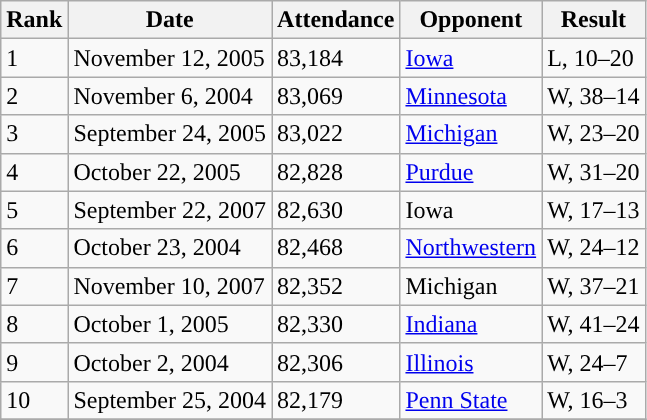<table class=wikitable>
<tr>
<th>Rank</th>
<th>Date</th>
<th>Attendance</th>
<th>Opponent</th>
<th>Result</th>
</tr>
<tr>
<td>1</td>
<td>November 12, 2005</td>
<td>83,184</td>
<td><a href='#'>Iowa</a></td>
<td>L, 10–20</td>
</tr>
<tr>
<td>2</td>
<td>November 6, 2004</td>
<td>83,069</td>
<td><a href='#'>Minnesota</a></td>
<td>W, 38–14</td>
</tr>
<tr>
<td>3</td>
<td>September 24, 2005</td>
<td>83,022</td>
<td><a href='#'>Michigan</a></td>
<td>W, 23–20</td>
</tr>
<tr>
<td>4</td>
<td>October 22, 2005</td>
<td>82,828</td>
<td><a href='#'>Purdue</a></td>
<td>W, 31–20</td>
</tr>
<tr>
<td>5</td>
<td>September 22, 2007</td>
<td>82,630</td>
<td>Iowa</td>
<td>W, 17–13</td>
</tr>
<tr>
<td>6</td>
<td>October 23, 2004</td>
<td>82,468</td>
<td><a href='#'>Northwestern</a></td>
<td>W, 24–12</td>
</tr>
<tr>
<td>7</td>
<td>November 10, 2007</td>
<td>82,352</td>
<td>Michigan</td>
<td>W, 37–21</td>
</tr>
<tr>
<td>8</td>
<td>October 1, 2005</td>
<td>82,330</td>
<td><a href='#'>Indiana</a></td>
<td>W, 41–24</td>
</tr>
<tr>
<td>9</td>
<td>October 2, 2004</td>
<td>82,306</td>
<td><a href='#'>Illinois</a></td>
<td>W, 24–7</td>
</tr>
<tr>
<td>10</td>
<td>September 25, 2004</td>
<td>82,179</td>
<td><a href='#'>Penn State</a></td>
<td>W, 16–3</td>
</tr>
<tr>
</tr>
</table>
